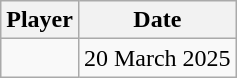<table class="wikitable">
<tr>
<th>Player</th>
<th>Date</th>
</tr>
<tr>
<td></td>
<td>20 March 2025</td>
</tr>
</table>
